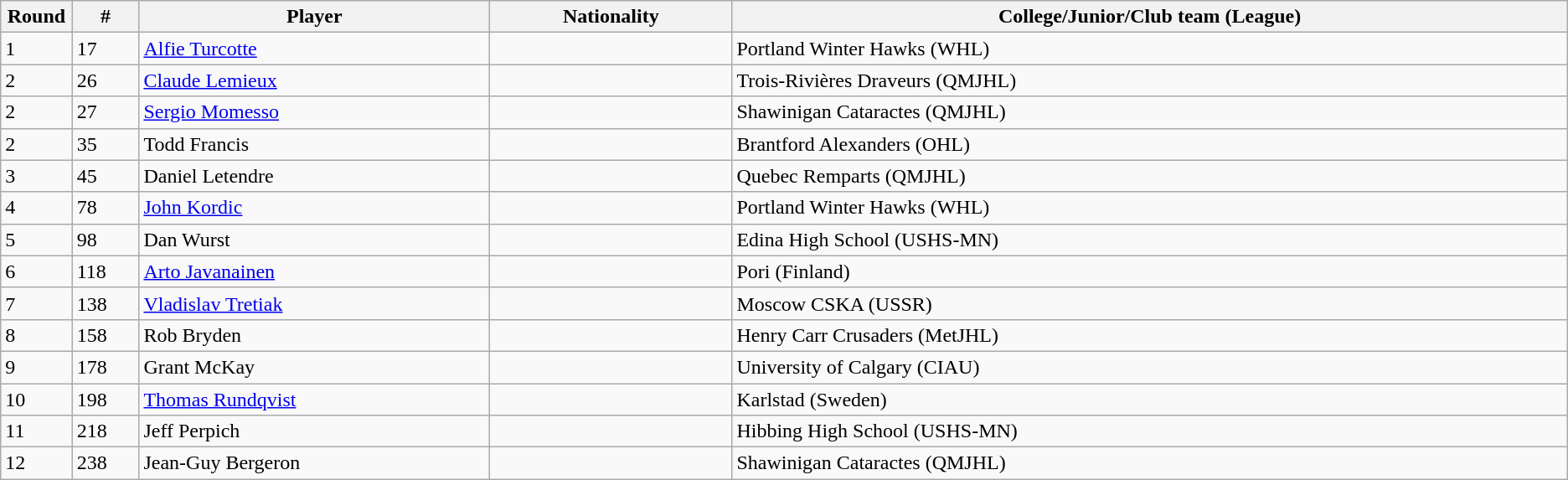<table class="wikitable">
<tr align="center">
<th bgcolor="#DDDDFF" width="4.0%">Round</th>
<th bgcolor="#DDDDFF" width="4.0%">#</th>
<th bgcolor="#DDDDFF" width="21.0%">Player</th>
<th bgcolor="#DDDDFF" width="14.5%">Nationality</th>
<th bgcolor="#DDDDFF" width="50.0%">College/Junior/Club team (League)</th>
</tr>
<tr>
<td>1</td>
<td>17</td>
<td><a href='#'>Alfie Turcotte</a></td>
<td></td>
<td>Portland Winter Hawks (WHL)</td>
</tr>
<tr>
<td>2</td>
<td>26</td>
<td><a href='#'>Claude Lemieux</a></td>
<td></td>
<td>Trois-Rivières Draveurs (QMJHL)</td>
</tr>
<tr>
<td>2</td>
<td>27</td>
<td><a href='#'>Sergio Momesso</a></td>
<td></td>
<td>Shawinigan Cataractes (QMJHL)</td>
</tr>
<tr>
<td>2</td>
<td>35</td>
<td>Todd Francis</td>
<td></td>
<td>Brantford Alexanders (OHL)</td>
</tr>
<tr>
<td>3</td>
<td>45</td>
<td>Daniel Letendre</td>
<td></td>
<td>Quebec Remparts (QMJHL)</td>
</tr>
<tr>
<td>4</td>
<td>78</td>
<td><a href='#'>John Kordic</a></td>
<td></td>
<td>Portland Winter Hawks (WHL)</td>
</tr>
<tr>
<td>5</td>
<td>98</td>
<td>Dan Wurst</td>
<td></td>
<td>Edina High School (USHS-MN)</td>
</tr>
<tr>
<td>6</td>
<td>118</td>
<td><a href='#'>Arto Javanainen</a></td>
<td></td>
<td>Pori (Finland)</td>
</tr>
<tr>
<td>7</td>
<td>138</td>
<td><a href='#'>Vladislav Tretiak</a></td>
<td></td>
<td>Moscow CSKA (USSR)</td>
</tr>
<tr>
<td>8</td>
<td>158</td>
<td>Rob Bryden</td>
<td></td>
<td>Henry Carr Crusaders (MetJHL)</td>
</tr>
<tr>
<td>9</td>
<td>178</td>
<td>Grant McKay</td>
<td></td>
<td>University of Calgary (CIAU)</td>
</tr>
<tr>
<td>10</td>
<td>198</td>
<td><a href='#'>Thomas Rundqvist</a></td>
<td></td>
<td>Karlstad (Sweden)</td>
</tr>
<tr>
<td>11</td>
<td>218</td>
<td>Jeff Perpich</td>
<td></td>
<td>Hibbing High School (USHS-MN)</td>
</tr>
<tr>
<td>12</td>
<td>238</td>
<td>Jean-Guy Bergeron</td>
<td></td>
<td>Shawinigan Cataractes (QMJHL)</td>
</tr>
</table>
